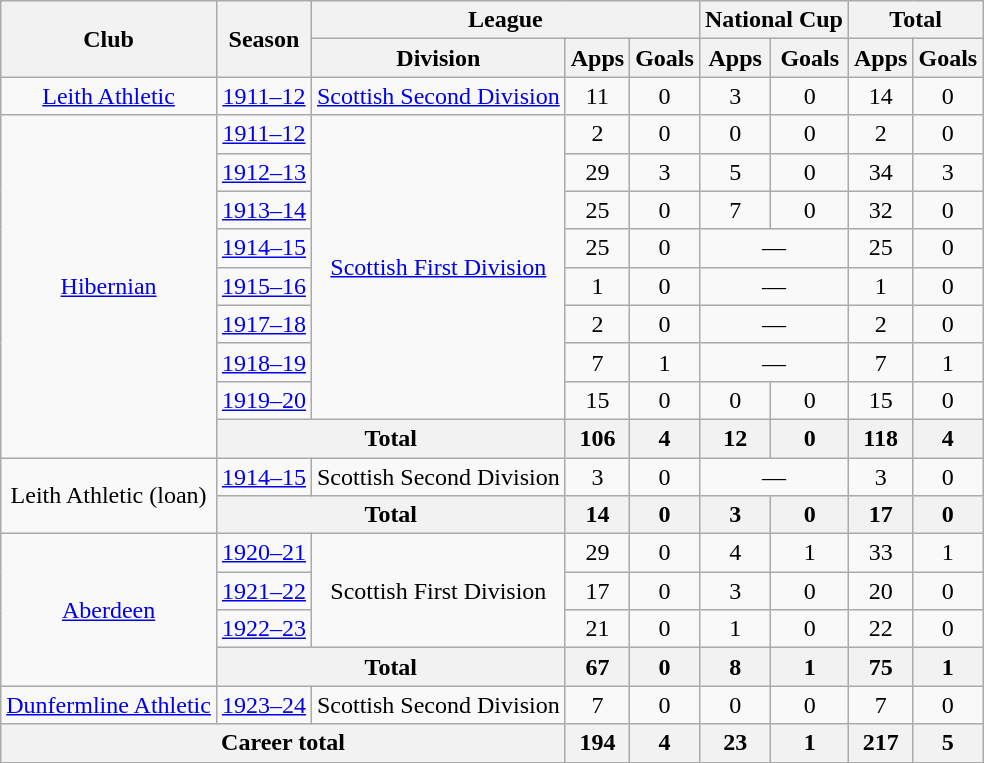<table class="wikitable" style="text-align: center;">
<tr>
<th rowspan="2">Club</th>
<th rowspan="2">Season</th>
<th colspan="3">League</th>
<th colspan="2">National Cup</th>
<th colspan="2">Total</th>
</tr>
<tr>
<th>Division</th>
<th>Apps</th>
<th>Goals</th>
<th>Apps</th>
<th>Goals</th>
<th>Apps</th>
<th>Goals</th>
</tr>
<tr>
<td><a href='#'>Leith Athletic</a></td>
<td><a href='#'>1911–12</a></td>
<td><a href='#'>Scottish Second Division</a></td>
<td>11</td>
<td>0</td>
<td>3</td>
<td>0</td>
<td>14</td>
<td>0</td>
</tr>
<tr>
<td rowspan="9"><a href='#'>Hibernian</a></td>
<td><a href='#'>1911–12</a></td>
<td rowspan="8"><a href='#'>Scottish First Division</a></td>
<td>2</td>
<td>0</td>
<td>0</td>
<td>0</td>
<td>2</td>
<td>0</td>
</tr>
<tr>
<td><a href='#'>1912–13</a></td>
<td>29</td>
<td>3</td>
<td>5</td>
<td>0</td>
<td>34</td>
<td>3</td>
</tr>
<tr>
<td><a href='#'>1913–14</a></td>
<td>25</td>
<td>0</td>
<td>7</td>
<td>0</td>
<td>32</td>
<td>0</td>
</tr>
<tr>
<td><a href='#'>1914–15</a></td>
<td>25</td>
<td>0</td>
<td colspan="2">—</td>
<td>25</td>
<td>0</td>
</tr>
<tr>
<td><a href='#'>1915–16</a></td>
<td>1</td>
<td>0</td>
<td colspan="2">—</td>
<td>1</td>
<td>0</td>
</tr>
<tr>
<td><a href='#'>1917–18</a></td>
<td>2</td>
<td>0</td>
<td colspan="2">—</td>
<td>2</td>
<td>0</td>
</tr>
<tr>
<td><a href='#'>1918–19</a></td>
<td>7</td>
<td>1</td>
<td colspan="2">—</td>
<td>7</td>
<td>1</td>
</tr>
<tr>
<td><a href='#'>1919–20</a></td>
<td>15</td>
<td>0</td>
<td>0</td>
<td>0</td>
<td>15</td>
<td>0</td>
</tr>
<tr>
<th colspan="2">Total</th>
<th>106</th>
<th>4</th>
<th>12</th>
<th>0</th>
<th>118</th>
<th>4</th>
</tr>
<tr>
<td rowspan="2">Leith Athletic (loan)</td>
<td><a href='#'>1914–15</a></td>
<td>Scottish Second Division</td>
<td>3</td>
<td>0</td>
<td colspan="2">—</td>
<td>3</td>
<td>0</td>
</tr>
<tr>
<th colspan="2">Total</th>
<th>14</th>
<th>0</th>
<th>3</th>
<th>0</th>
<th>17</th>
<th>0</th>
</tr>
<tr>
<td rowspan="4"><a href='#'>Aberdeen</a></td>
<td><a href='#'>1920–21</a></td>
<td rowspan="3">Scottish First Division</td>
<td>29</td>
<td>0</td>
<td>4</td>
<td>1</td>
<td>33</td>
<td>1</td>
</tr>
<tr>
<td><a href='#'>1921–22</a></td>
<td>17</td>
<td>0</td>
<td>3</td>
<td>0</td>
<td>20</td>
<td>0</td>
</tr>
<tr>
<td><a href='#'>1922–23</a></td>
<td>21</td>
<td>0</td>
<td>1</td>
<td>0</td>
<td>22</td>
<td>0</td>
</tr>
<tr>
<th colspan="2">Total</th>
<th>67</th>
<th>0</th>
<th>8</th>
<th>1</th>
<th>75</th>
<th>1</th>
</tr>
<tr>
<td><a href='#'>Dunfermline Athletic</a></td>
<td><a href='#'>1923–24</a></td>
<td>Scottish Second Division</td>
<td>7</td>
<td>0</td>
<td>0</td>
<td>0</td>
<td>7</td>
<td>0</td>
</tr>
<tr>
<th colspan="3">Career total</th>
<th>194</th>
<th>4</th>
<th>23</th>
<th>1</th>
<th>217</th>
<th>5</th>
</tr>
</table>
